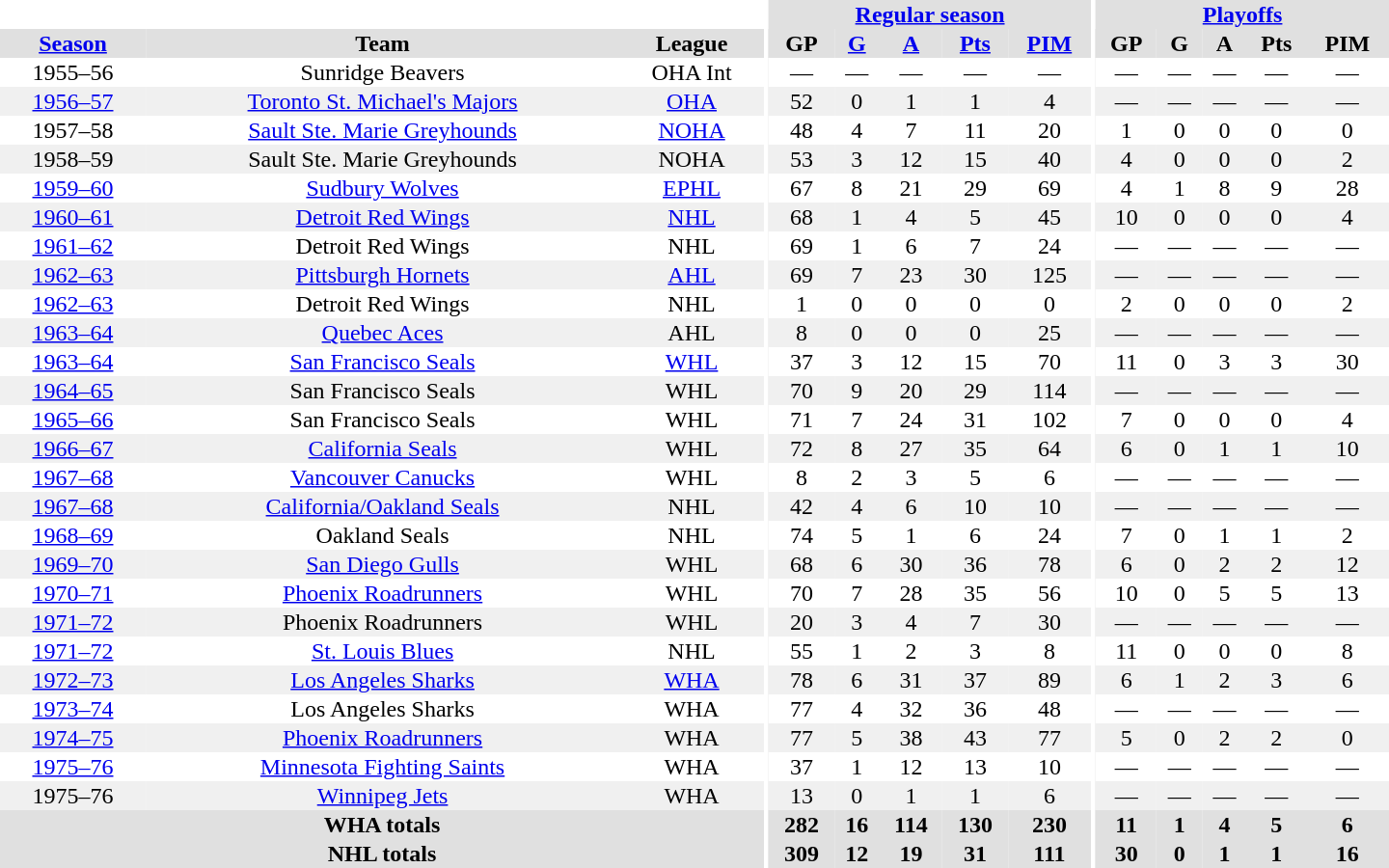<table border="0" cellpadding="1" cellspacing="0" style="text-align:center; width:60em">
<tr bgcolor="#e0e0e0">
<th colspan="3" bgcolor="#ffffff"></th>
<th rowspan="100" bgcolor="#ffffff"></th>
<th colspan="5"><a href='#'>Regular season</a></th>
<th rowspan="100" bgcolor="#ffffff"></th>
<th colspan="5"><a href='#'>Playoffs</a></th>
</tr>
<tr bgcolor="#e0e0e0">
<th><a href='#'>Season</a></th>
<th>Team</th>
<th>League</th>
<th>GP</th>
<th><a href='#'>G</a></th>
<th><a href='#'>A</a></th>
<th><a href='#'>Pts</a></th>
<th><a href='#'>PIM</a></th>
<th>GP</th>
<th>G</th>
<th>A</th>
<th>Pts</th>
<th>PIM</th>
</tr>
<tr>
<td>1955–56</td>
<td>Sunridge Beavers</td>
<td>OHA Int</td>
<td>—</td>
<td>—</td>
<td>—</td>
<td>—</td>
<td>—</td>
<td>—</td>
<td>—</td>
<td>—</td>
<td>—</td>
<td>—</td>
</tr>
<tr bgcolor="#f0f0f0">
<td><a href='#'>1956–57</a></td>
<td><a href='#'>Toronto St. Michael's Majors</a></td>
<td><a href='#'>OHA</a></td>
<td>52</td>
<td>0</td>
<td>1</td>
<td>1</td>
<td>4</td>
<td>—</td>
<td>—</td>
<td>—</td>
<td>—</td>
<td>—</td>
</tr>
<tr>
<td>1957–58</td>
<td><a href='#'>Sault Ste. Marie Greyhounds</a></td>
<td><a href='#'>NOHA</a></td>
<td>48</td>
<td>4</td>
<td>7</td>
<td>11</td>
<td>20</td>
<td>1</td>
<td>0</td>
<td>0</td>
<td>0</td>
<td>0</td>
</tr>
<tr bgcolor="#f0f0f0">
<td>1958–59</td>
<td>Sault Ste. Marie Greyhounds</td>
<td>NOHA</td>
<td>53</td>
<td>3</td>
<td>12</td>
<td>15</td>
<td>40</td>
<td>4</td>
<td>0</td>
<td>0</td>
<td>0</td>
<td>2</td>
</tr>
<tr>
<td><a href='#'>1959–60</a></td>
<td><a href='#'>Sudbury Wolves</a></td>
<td><a href='#'>EPHL</a></td>
<td>67</td>
<td>8</td>
<td>21</td>
<td>29</td>
<td>69</td>
<td>4</td>
<td>1</td>
<td>8</td>
<td>9</td>
<td>28</td>
</tr>
<tr bgcolor="#f0f0f0">
<td><a href='#'>1960–61</a></td>
<td><a href='#'>Detroit Red Wings</a></td>
<td><a href='#'>NHL</a></td>
<td>68</td>
<td>1</td>
<td>4</td>
<td>5</td>
<td>45</td>
<td>10</td>
<td>0</td>
<td>0</td>
<td>0</td>
<td>4</td>
</tr>
<tr>
<td><a href='#'>1961–62</a></td>
<td>Detroit Red Wings</td>
<td>NHL</td>
<td>69</td>
<td>1</td>
<td>6</td>
<td>7</td>
<td>24</td>
<td>—</td>
<td>—</td>
<td>—</td>
<td>—</td>
<td>—</td>
</tr>
<tr bgcolor="#f0f0f0">
<td><a href='#'>1962–63</a></td>
<td><a href='#'>Pittsburgh Hornets</a></td>
<td><a href='#'>AHL</a></td>
<td>69</td>
<td>7</td>
<td>23</td>
<td>30</td>
<td>125</td>
<td>—</td>
<td>—</td>
<td>—</td>
<td>—</td>
<td>—</td>
</tr>
<tr>
<td><a href='#'>1962–63</a></td>
<td>Detroit Red Wings</td>
<td>NHL</td>
<td>1</td>
<td>0</td>
<td>0</td>
<td>0</td>
<td>0</td>
<td>2</td>
<td>0</td>
<td>0</td>
<td>0</td>
<td>2</td>
</tr>
<tr bgcolor="#f0f0f0">
<td><a href='#'>1963–64</a></td>
<td><a href='#'>Quebec Aces</a></td>
<td>AHL</td>
<td>8</td>
<td>0</td>
<td>0</td>
<td>0</td>
<td>25</td>
<td>—</td>
<td>—</td>
<td>—</td>
<td>—</td>
<td>—</td>
</tr>
<tr>
<td><a href='#'>1963–64</a></td>
<td><a href='#'>San Francisco Seals</a></td>
<td><a href='#'>WHL</a></td>
<td>37</td>
<td>3</td>
<td>12</td>
<td>15</td>
<td>70</td>
<td>11</td>
<td>0</td>
<td>3</td>
<td>3</td>
<td>30</td>
</tr>
<tr bgcolor="#f0f0f0">
<td><a href='#'>1964–65</a></td>
<td>San Francisco Seals</td>
<td>WHL</td>
<td>70</td>
<td>9</td>
<td>20</td>
<td>29</td>
<td>114</td>
<td>—</td>
<td>—</td>
<td>—</td>
<td>—</td>
<td>—</td>
</tr>
<tr>
<td><a href='#'>1965–66</a></td>
<td>San Francisco Seals</td>
<td>WHL</td>
<td>71</td>
<td>7</td>
<td>24</td>
<td>31</td>
<td>102</td>
<td>7</td>
<td>0</td>
<td>0</td>
<td>0</td>
<td>4</td>
</tr>
<tr bgcolor="#f0f0f0">
<td><a href='#'>1966–67</a></td>
<td><a href='#'>California Seals</a></td>
<td>WHL</td>
<td>72</td>
<td>8</td>
<td>27</td>
<td>35</td>
<td>64</td>
<td>6</td>
<td>0</td>
<td>1</td>
<td>1</td>
<td>10</td>
</tr>
<tr>
<td><a href='#'>1967–68</a></td>
<td><a href='#'>Vancouver Canucks</a></td>
<td>WHL</td>
<td>8</td>
<td>2</td>
<td>3</td>
<td>5</td>
<td>6</td>
<td>—</td>
<td>—</td>
<td>—</td>
<td>—</td>
<td>—</td>
</tr>
<tr bgcolor="#f0f0f0">
<td><a href='#'>1967–68</a></td>
<td><a href='#'>California/Oakland Seals</a></td>
<td>NHL</td>
<td>42</td>
<td>4</td>
<td>6</td>
<td>10</td>
<td>10</td>
<td>—</td>
<td>—</td>
<td>—</td>
<td>—</td>
<td>—</td>
</tr>
<tr>
<td><a href='#'>1968–69</a></td>
<td>Oakland Seals</td>
<td>NHL</td>
<td>74</td>
<td>5</td>
<td>1</td>
<td>6</td>
<td>24</td>
<td>7</td>
<td>0</td>
<td>1</td>
<td>1</td>
<td>2</td>
</tr>
<tr bgcolor="#f0f0f0">
<td><a href='#'>1969–70</a></td>
<td><a href='#'>San Diego Gulls</a></td>
<td>WHL</td>
<td>68</td>
<td>6</td>
<td>30</td>
<td>36</td>
<td>78</td>
<td>6</td>
<td>0</td>
<td>2</td>
<td>2</td>
<td>12</td>
</tr>
<tr>
<td><a href='#'>1970–71</a></td>
<td><a href='#'>Phoenix Roadrunners</a></td>
<td>WHL</td>
<td>70</td>
<td>7</td>
<td>28</td>
<td>35</td>
<td>56</td>
<td>10</td>
<td>0</td>
<td>5</td>
<td>5</td>
<td>13</td>
</tr>
<tr bgcolor="#f0f0f0">
<td><a href='#'>1971–72</a></td>
<td>Phoenix Roadrunners</td>
<td>WHL</td>
<td>20</td>
<td>3</td>
<td>4</td>
<td>7</td>
<td>30</td>
<td>—</td>
<td>—</td>
<td>—</td>
<td>—</td>
<td>—</td>
</tr>
<tr>
<td><a href='#'>1971–72</a></td>
<td><a href='#'>St. Louis Blues</a></td>
<td>NHL</td>
<td>55</td>
<td>1</td>
<td>2</td>
<td>3</td>
<td>8</td>
<td>11</td>
<td>0</td>
<td>0</td>
<td>0</td>
<td>8</td>
</tr>
<tr bgcolor="#f0f0f0">
<td><a href='#'>1972–73</a></td>
<td><a href='#'>Los Angeles Sharks</a></td>
<td><a href='#'>WHA</a></td>
<td>78</td>
<td>6</td>
<td>31</td>
<td>37</td>
<td>89</td>
<td>6</td>
<td>1</td>
<td>2</td>
<td>3</td>
<td>6</td>
</tr>
<tr>
<td><a href='#'>1973–74</a></td>
<td>Los Angeles Sharks</td>
<td>WHA</td>
<td>77</td>
<td>4</td>
<td>32</td>
<td>36</td>
<td>48</td>
<td>—</td>
<td>—</td>
<td>—</td>
<td>—</td>
<td>—</td>
</tr>
<tr bgcolor="#f0f0f0">
<td><a href='#'>1974–75</a></td>
<td><a href='#'>Phoenix Roadrunners</a></td>
<td>WHA</td>
<td>77</td>
<td>5</td>
<td>38</td>
<td>43</td>
<td>77</td>
<td>5</td>
<td>0</td>
<td>2</td>
<td>2</td>
<td>0</td>
</tr>
<tr>
<td><a href='#'>1975–76</a></td>
<td><a href='#'>Minnesota Fighting Saints</a></td>
<td>WHA</td>
<td>37</td>
<td>1</td>
<td>12</td>
<td>13</td>
<td>10</td>
<td>—</td>
<td>—</td>
<td>—</td>
<td>—</td>
<td>—</td>
</tr>
<tr bgcolor="#f0f0f0">
<td>1975–76</td>
<td><a href='#'>Winnipeg Jets</a></td>
<td>WHA</td>
<td>13</td>
<td>0</td>
<td>1</td>
<td>1</td>
<td>6</td>
<td>—</td>
<td>—</td>
<td>—</td>
<td>—</td>
<td>—</td>
</tr>
<tr bgcolor="#e0e0e0">
<th colspan="3">WHA totals</th>
<th>282</th>
<th>16</th>
<th>114</th>
<th>130</th>
<th>230</th>
<th>11</th>
<th>1</th>
<th>4</th>
<th>5</th>
<th>6</th>
</tr>
<tr bgcolor="#e0e0e0">
<th colspan="3">NHL totals</th>
<th>309</th>
<th>12</th>
<th>19</th>
<th>31</th>
<th>111</th>
<th>30</th>
<th>0</th>
<th>1</th>
<th>1</th>
<th>16</th>
</tr>
</table>
